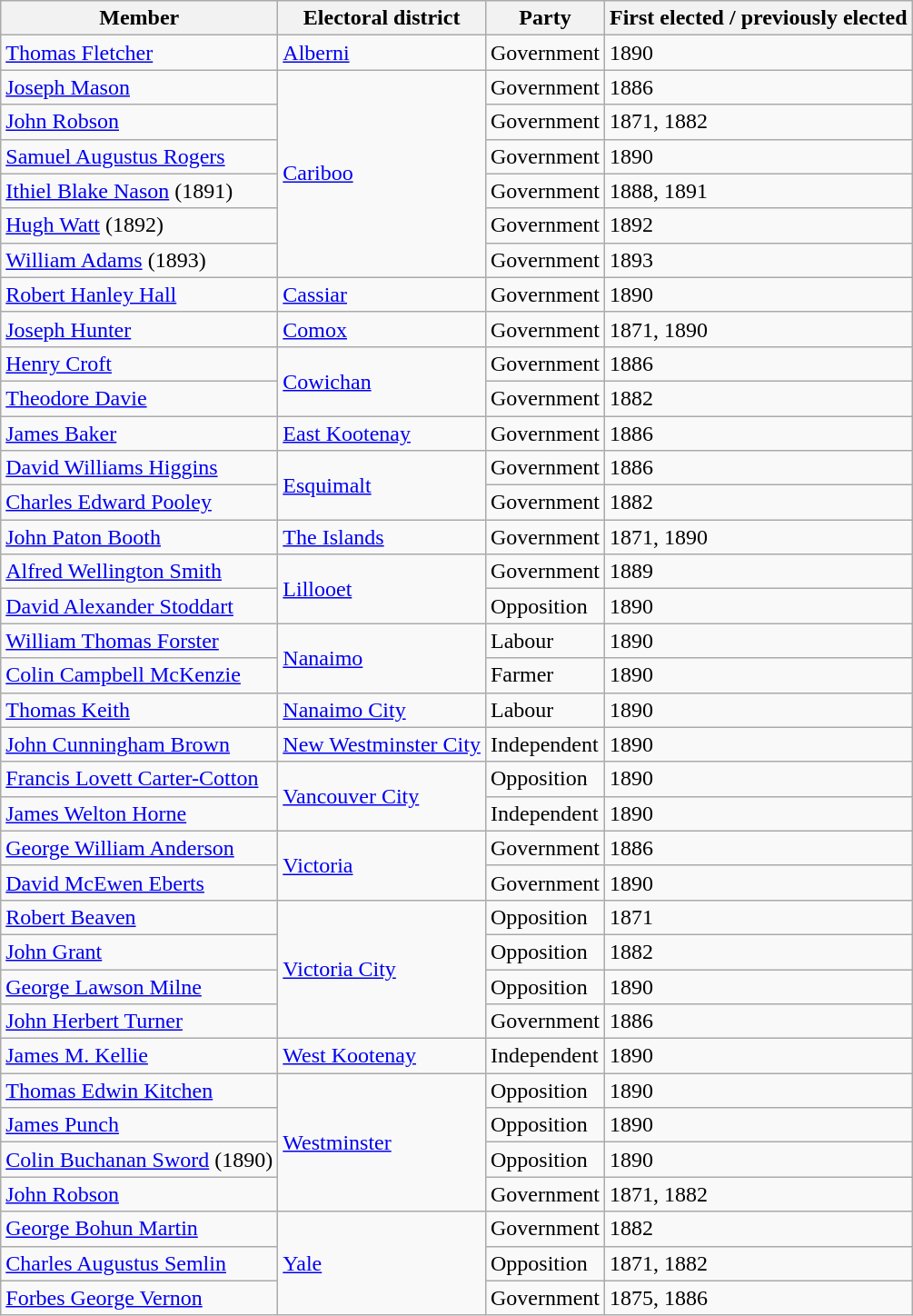<table class="wikitable sortable">
<tr>
<th>Member</th>
<th>Electoral district</th>
<th>Party</th>
<th>First elected / previously elected</th>
</tr>
<tr>
<td><a href='#'>Thomas Fletcher</a></td>
<td><a href='#'>Alberni</a></td>
<td>Government</td>
<td>1890</td>
</tr>
<tr>
<td><a href='#'>Joseph Mason</a></td>
<td rowspan=6><a href='#'>Cariboo</a></td>
<td>Government</td>
<td>1886</td>
</tr>
<tr>
<td><a href='#'>John Robson</a></td>
<td>Government</td>
<td>1871, 1882</td>
</tr>
<tr>
<td><a href='#'>Samuel Augustus Rogers</a></td>
<td>Government</td>
<td>1890</td>
</tr>
<tr>
<td><a href='#'>Ithiel Blake Nason</a> (1891)</td>
<td>Government</td>
<td>1888, 1891</td>
</tr>
<tr>
<td><a href='#'>Hugh Watt</a> (1892)</td>
<td>Government</td>
<td>1892</td>
</tr>
<tr>
<td><a href='#'>William Adams</a>  (1893)</td>
<td>Government</td>
<td>1893</td>
</tr>
<tr>
<td><a href='#'>Robert Hanley Hall</a></td>
<td><a href='#'>Cassiar</a></td>
<td>Government</td>
<td>1890</td>
</tr>
<tr>
<td><a href='#'>Joseph Hunter</a></td>
<td><a href='#'>Comox</a></td>
<td>Government</td>
<td>1871, 1890</td>
</tr>
<tr>
<td><a href='#'>Henry Croft</a></td>
<td rowspan=2><a href='#'>Cowichan</a></td>
<td>Government</td>
<td>1886</td>
</tr>
<tr>
<td><a href='#'>Theodore Davie</a></td>
<td>Government</td>
<td>1882</td>
</tr>
<tr>
<td><a href='#'>James Baker</a></td>
<td><a href='#'>East Kootenay</a></td>
<td>Government</td>
<td>1886</td>
</tr>
<tr>
<td><a href='#'>David Williams Higgins</a></td>
<td rowspan=2><a href='#'>Esquimalt</a></td>
<td>Government</td>
<td>1886</td>
</tr>
<tr>
<td><a href='#'>Charles Edward Pooley</a></td>
<td>Government</td>
<td>1882</td>
</tr>
<tr>
<td><a href='#'>John Paton Booth</a></td>
<td><a href='#'>The Islands</a></td>
<td>Government</td>
<td>1871, 1890</td>
</tr>
<tr>
<td><a href='#'>Alfred Wellington Smith</a></td>
<td rowspan=2><a href='#'>Lillooet</a></td>
<td>Government</td>
<td>1889</td>
</tr>
<tr>
<td><a href='#'>David Alexander Stoddart</a></td>
<td>Opposition</td>
<td>1890</td>
</tr>
<tr>
<td><a href='#'>William Thomas Forster</a></td>
<td rowspan=2><a href='#'>Nanaimo</a></td>
<td>Labour</td>
<td>1890</td>
</tr>
<tr>
<td><a href='#'>Colin Campbell McKenzie</a></td>
<td>Farmer</td>
<td>1890</td>
</tr>
<tr>
<td><a href='#'>Thomas Keith</a></td>
<td><a href='#'>Nanaimo City</a></td>
<td>Labour</td>
<td>1890</td>
</tr>
<tr>
<td><a href='#'>John Cunningham Brown</a></td>
<td><a href='#'>New Westminster City</a></td>
<td>Independent</td>
<td>1890</td>
</tr>
<tr>
<td><a href='#'>Francis Lovett Carter-Cotton</a></td>
<td rowspan=2><a href='#'>Vancouver City</a></td>
<td>Opposition</td>
<td>1890</td>
</tr>
<tr>
<td><a href='#'>James Welton Horne</a></td>
<td>Independent</td>
<td>1890</td>
</tr>
<tr>
<td><a href='#'>George William Anderson</a></td>
<td rowspan=2><a href='#'>Victoria</a></td>
<td>Government</td>
<td>1886</td>
</tr>
<tr>
<td><a href='#'>David McEwen Eberts</a></td>
<td>Government</td>
<td>1890</td>
</tr>
<tr>
<td><a href='#'>Robert Beaven</a></td>
<td rowspan=4><a href='#'>Victoria City</a></td>
<td>Opposition</td>
<td>1871</td>
</tr>
<tr>
<td><a href='#'>John Grant</a></td>
<td>Opposition</td>
<td>1882</td>
</tr>
<tr>
<td><a href='#'>George Lawson Milne</a></td>
<td>Opposition</td>
<td>1890</td>
</tr>
<tr>
<td><a href='#'>John Herbert Turner</a></td>
<td>Government</td>
<td>1886</td>
</tr>
<tr>
<td><a href='#'>James M. Kellie</a></td>
<td><a href='#'>West Kootenay</a></td>
<td>Independent</td>
<td>1890</td>
</tr>
<tr>
<td><a href='#'>Thomas Edwin Kitchen</a></td>
<td rowspan=4><a href='#'>Westminster</a></td>
<td>Opposition</td>
<td>1890</td>
</tr>
<tr>
<td><a href='#'>James Punch</a></td>
<td>Opposition</td>
<td>1890</td>
</tr>
<tr>
<td><a href='#'>Colin Buchanan Sword</a> (1890)</td>
<td>Opposition</td>
<td>1890</td>
</tr>
<tr>
<td><a href='#'>John Robson</a></td>
<td>Government</td>
<td>1871, 1882</td>
</tr>
<tr>
<td><a href='#'>George Bohun Martin</a></td>
<td rowspan=3><a href='#'>Yale</a></td>
<td>Government</td>
<td>1882</td>
</tr>
<tr>
<td><a href='#'>Charles Augustus Semlin</a></td>
<td>Opposition</td>
<td>1871, 1882</td>
</tr>
<tr>
<td><a href='#'>Forbes George Vernon</a></td>
<td>Government</td>
<td>1875, 1886</td>
</tr>
</table>
